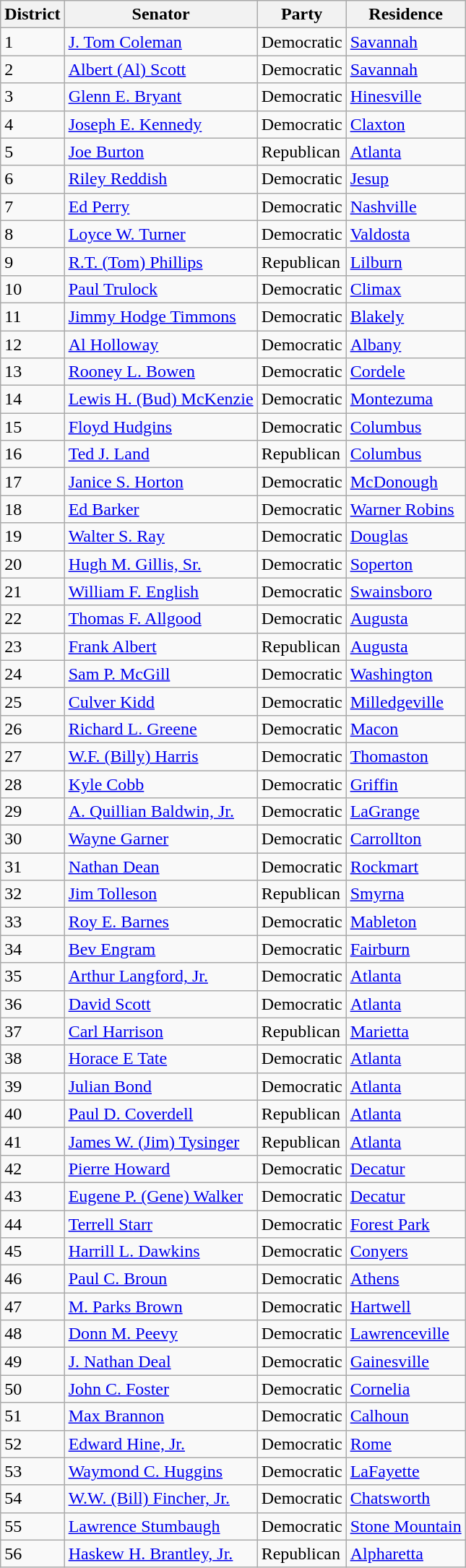<table class="wikitable sortable">
<tr>
<th>District</th>
<th>Senator</th>
<th>Party</th>
<th>Residence</th>
</tr>
<tr>
<td>1</td>
<td><a href='#'>J. Tom Coleman</a></td>
<td>Democratic</td>
<td><a href='#'>Savannah</a></td>
</tr>
<tr>
<td>2</td>
<td><a href='#'>Albert (Al) Scott</a></td>
<td>Democratic</td>
<td><a href='#'>Savannah</a></td>
</tr>
<tr>
<td>3</td>
<td><a href='#'>Glenn E. Bryant</a></td>
<td>Democratic</td>
<td><a href='#'>Hinesville</a></td>
</tr>
<tr>
<td>4</td>
<td><a href='#'>Joseph E. Kennedy</a></td>
<td>Democratic</td>
<td><a href='#'>Claxton</a></td>
</tr>
<tr>
<td>5</td>
<td><a href='#'>Joe Burton</a></td>
<td>Republican</td>
<td><a href='#'>Atlanta</a></td>
</tr>
<tr>
<td>6</td>
<td><a href='#'>Riley Reddish</a></td>
<td>Democratic</td>
<td><a href='#'>Jesup</a></td>
</tr>
<tr>
<td>7</td>
<td><a href='#'>Ed Perry</a></td>
<td>Democratic</td>
<td><a href='#'>Nashville</a></td>
</tr>
<tr>
<td>8</td>
<td><a href='#'>Loyce W. Turner</a></td>
<td>Democratic</td>
<td><a href='#'>Valdosta</a></td>
</tr>
<tr>
<td>9</td>
<td><a href='#'>R.T. (Tom) Phillips</a></td>
<td>Republican</td>
<td><a href='#'>Lilburn</a></td>
</tr>
<tr>
<td>10</td>
<td><a href='#'>Paul Trulock</a></td>
<td>Democratic</td>
<td><a href='#'>Climax</a></td>
</tr>
<tr>
<td>11</td>
<td><a href='#'>Jimmy Hodge Timmons</a></td>
<td>Democratic</td>
<td><a href='#'>Blakely</a></td>
</tr>
<tr>
<td>12</td>
<td><a href='#'>Al Holloway</a></td>
<td>Democratic</td>
<td><a href='#'>Albany</a></td>
</tr>
<tr>
<td>13</td>
<td><a href='#'>Rooney L. Bowen</a></td>
<td>Democratic</td>
<td><a href='#'>Cordele</a></td>
</tr>
<tr>
<td>14</td>
<td><a href='#'>Lewis H. (Bud) McKenzie</a></td>
<td>Democratic</td>
<td><a href='#'>Montezuma</a></td>
</tr>
<tr>
<td>15</td>
<td><a href='#'>Floyd Hudgins</a></td>
<td>Democratic</td>
<td><a href='#'>Columbus</a></td>
</tr>
<tr>
<td>16</td>
<td><a href='#'>Ted J. Land</a></td>
<td>Republican</td>
<td><a href='#'>Columbus</a></td>
</tr>
<tr>
<td>17</td>
<td><a href='#'>Janice S. Horton</a></td>
<td>Democratic</td>
<td><a href='#'>McDonough</a></td>
</tr>
<tr>
<td>18</td>
<td><a href='#'>Ed Barker</a></td>
<td>Democratic</td>
<td><a href='#'>Warner Robins</a></td>
</tr>
<tr>
<td>19</td>
<td><a href='#'>Walter S. Ray</a></td>
<td>Democratic</td>
<td><a href='#'>Douglas</a></td>
</tr>
<tr>
<td>20</td>
<td><a href='#'>Hugh M. Gillis, Sr.</a></td>
<td>Democratic</td>
<td><a href='#'>Soperton</a></td>
</tr>
<tr>
<td>21</td>
<td><a href='#'>William F. English</a></td>
<td>Democratic</td>
<td><a href='#'>Swainsboro</a></td>
</tr>
<tr>
<td>22</td>
<td><a href='#'>Thomas F. Allgood</a></td>
<td>Democratic</td>
<td><a href='#'>Augusta</a></td>
</tr>
<tr>
<td>23</td>
<td><a href='#'>Frank Albert</a></td>
<td>Republican</td>
<td><a href='#'>Augusta</a></td>
</tr>
<tr>
<td>24</td>
<td><a href='#'>Sam P. McGill</a></td>
<td>Democratic</td>
<td><a href='#'>Washington</a></td>
</tr>
<tr>
<td>25</td>
<td><a href='#'>Culver Kidd</a></td>
<td>Democratic</td>
<td><a href='#'>Milledgeville</a></td>
</tr>
<tr>
<td>26</td>
<td><a href='#'>Richard L. Greene</a></td>
<td>Democratic</td>
<td><a href='#'>Macon</a></td>
</tr>
<tr>
<td>27</td>
<td><a href='#'>W.F. (Billy) Harris</a></td>
<td>Democratic</td>
<td><a href='#'>Thomaston</a></td>
</tr>
<tr>
<td>28</td>
<td><a href='#'>Kyle Cobb</a></td>
<td>Democratic</td>
<td><a href='#'>Griffin</a></td>
</tr>
<tr>
<td>29</td>
<td><a href='#'>A. Quillian Baldwin, Jr.</a></td>
<td>Democratic</td>
<td><a href='#'>LaGrange</a></td>
</tr>
<tr>
<td>30</td>
<td><a href='#'>Wayne Garner</a></td>
<td>Democratic</td>
<td><a href='#'>Carrollton</a></td>
</tr>
<tr>
<td>31</td>
<td><a href='#'>Nathan Dean</a></td>
<td>Democratic</td>
<td><a href='#'>Rockmart</a></td>
</tr>
<tr>
<td>32</td>
<td><a href='#'>Jim Tolleson</a></td>
<td>Republican</td>
<td><a href='#'>Smyrna</a></td>
</tr>
<tr>
<td>33</td>
<td><a href='#'>Roy E. Barnes</a></td>
<td>Democratic</td>
<td><a href='#'>Mableton</a></td>
</tr>
<tr>
<td>34</td>
<td><a href='#'>Bev Engram</a></td>
<td>Democratic</td>
<td><a href='#'>Fairburn</a></td>
</tr>
<tr>
<td>35</td>
<td><a href='#'>Arthur Langford, Jr.</a></td>
<td>Democratic</td>
<td><a href='#'>Atlanta</a></td>
</tr>
<tr>
<td>36</td>
<td><a href='#'>David Scott</a></td>
<td>Democratic</td>
<td><a href='#'>Atlanta</a></td>
</tr>
<tr>
<td>37</td>
<td><a href='#'>Carl Harrison</a></td>
<td>Republican</td>
<td><a href='#'>Marietta</a></td>
</tr>
<tr>
<td>38</td>
<td><a href='#'>Horace E Tate</a></td>
<td>Democratic</td>
<td><a href='#'>Atlanta</a></td>
</tr>
<tr>
<td>39</td>
<td><a href='#'>Julian Bond</a></td>
<td>Democratic</td>
<td><a href='#'>Atlanta</a></td>
</tr>
<tr>
<td>40</td>
<td><a href='#'>Paul D. Coverdell</a></td>
<td>Republican</td>
<td><a href='#'>Atlanta</a></td>
</tr>
<tr>
<td>41</td>
<td><a href='#'>James W. (Jim) Tysinger</a></td>
<td>Republican</td>
<td><a href='#'>Atlanta</a></td>
</tr>
<tr>
<td>42</td>
<td><a href='#'>Pierre Howard</a></td>
<td>Democratic</td>
<td><a href='#'>Decatur</a></td>
</tr>
<tr>
<td>43</td>
<td><a href='#'>Eugene P. (Gene) Walker</a></td>
<td>Democratic</td>
<td><a href='#'>Decatur</a></td>
</tr>
<tr>
<td>44</td>
<td><a href='#'>Terrell Starr</a></td>
<td>Democratic</td>
<td><a href='#'>Forest Park</a></td>
</tr>
<tr>
<td>45</td>
<td><a href='#'>Harrill L. Dawkins</a></td>
<td>Democratic</td>
<td><a href='#'>Conyers</a></td>
</tr>
<tr>
<td>46</td>
<td><a href='#'>Paul C. Broun</a></td>
<td>Democratic</td>
<td><a href='#'>Athens</a></td>
</tr>
<tr>
<td>47</td>
<td><a href='#'>M. Parks Brown</a></td>
<td>Democratic</td>
<td><a href='#'>Hartwell</a></td>
</tr>
<tr>
<td>48</td>
<td><a href='#'>Donn M. Peevy</a></td>
<td>Democratic</td>
<td><a href='#'>Lawrenceville</a></td>
</tr>
<tr>
<td>49</td>
<td><a href='#'>J. Nathan Deal</a></td>
<td>Democratic</td>
<td><a href='#'>Gainesville</a></td>
</tr>
<tr>
<td>50</td>
<td><a href='#'>John C. Foster</a></td>
<td>Democratic</td>
<td><a href='#'>Cornelia</a></td>
</tr>
<tr>
<td>51</td>
<td><a href='#'>Max Brannon</a></td>
<td>Democratic</td>
<td><a href='#'>Calhoun</a></td>
</tr>
<tr>
<td>52</td>
<td><a href='#'>Edward Hine, Jr.</a></td>
<td>Democratic</td>
<td><a href='#'>Rome</a></td>
</tr>
<tr>
<td>53</td>
<td><a href='#'>Waymond C. Huggins</a></td>
<td>Democratic</td>
<td><a href='#'>LaFayette</a></td>
</tr>
<tr>
<td>54</td>
<td><a href='#'>W.W. (Bill) Fincher, Jr.</a></td>
<td>Democratic</td>
<td><a href='#'>Chatsworth</a></td>
</tr>
<tr>
<td>55</td>
<td><a href='#'>Lawrence Stumbaugh</a></td>
<td>Democratic</td>
<td><a href='#'>Stone Mountain</a></td>
</tr>
<tr>
<td>56</td>
<td><a href='#'>Haskew H. Brantley, Jr.</a></td>
<td>Republican</td>
<td><a href='#'>Alpharetta</a></td>
</tr>
</table>
